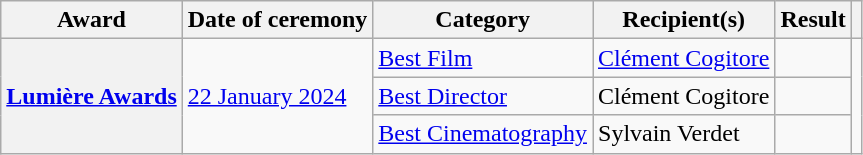<table class="wikitable sortable plainrowheaders">
<tr>
<th scope="col">Award</th>
<th scope="col">Date of ceremony</th>
<th scope="col">Category</th>
<th scope="col">Recipient(s)</th>
<th scope="col">Result</th>
<th scope="col" class="unsortable"></th>
</tr>
<tr>
<th scope="row" rowspan="3"><a href='#'>Lumière Awards</a></th>
<td rowspan="3"><a href='#'>22 January 2024</a></td>
<td><a href='#'>Best Film</a></td>
<td><a href='#'>Clément Cogitore</a></td>
<td></td>
<td rowspan="3" align="center"></td>
</tr>
<tr>
<td><a href='#'>Best Director</a></td>
<td>Clément Cogitore</td>
<td></td>
</tr>
<tr>
<td><a href='#'>Best Cinematography</a></td>
<td>Sylvain Verdet</td>
<td></td>
</tr>
</table>
